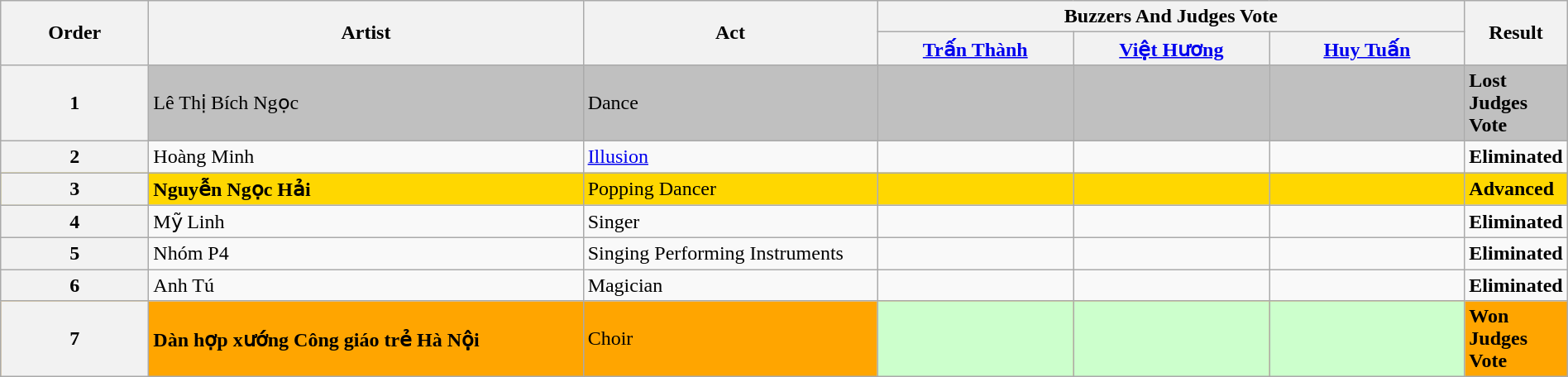<table class="wikitable sortable" style="width:100%;">
<tr>
<th align=center rowspan=2 width=10%>Order</th>
<th rowspan=2 width=30%>Artist</th>
<th rowspan=2 width=20%>Act</th>
<th colspan=3 width=40%>Buzzers And Judges Vote</th>
<th rowspan=2 width=20%>Result</th>
</tr>
<tr>
<th width=80><a href='#'>Trấn Thành</a></th>
<th width=80><a href='#'>Việt Hương</a></th>
<th width=80><a href='#'>Huy Tuấn</a></th>
</tr>
<tr bgcolor="silver">
<th>1</th>
<td>Lê Thị Bích Ngọc</td>
<td>Dance</td>
<td></td>
<td></td>
<td></td>
<td><strong>Lost Judges Vote</strong></td>
</tr>
<tr>
<th>2</th>
<td>Hoàng Minh</td>
<td><a href='#'>Illusion</a></td>
<td></td>
<td></td>
<td></td>
<td><strong>Eliminated</strong></td>
</tr>
<tr bgcolor="gold">
<th>3</th>
<td><strong>Nguyễn Ngọc Hải</strong></td>
<td>Popping Dancer</td>
<td></td>
<td></td>
<td></td>
<td><strong>Advanced</strong></td>
</tr>
<tr>
<th>4</th>
<td>Mỹ Linh</td>
<td>Singer</td>
<td></td>
<td></td>
<td></td>
<td><strong>Eliminated</strong></td>
</tr>
<tr>
<th>5</th>
<td>Nhóm P4</td>
<td>Singing Performing Instruments</td>
<td></td>
<td></td>
<td></td>
<td><strong>Eliminated</strong></td>
</tr>
<tr>
<th>6</th>
<td>Anh Tú</td>
<td>Magician</td>
<td></td>
<td></td>
<td></td>
<td><strong>Eliminated</strong></td>
</tr>
<tr bgcolor="orange">
<th>7</th>
<td><strong>Dàn hợp xướng Công giáo trẻ Hà Nội</strong></td>
<td>Choir</td>
<td align=center bgcolor="#cfc"></td>
<td align=center bgcolor="#cfc"></td>
<td align=center bgcolor="#cfc"></td>
<td><strong>Won Judges Vote</strong></td>
</tr>
</table>
